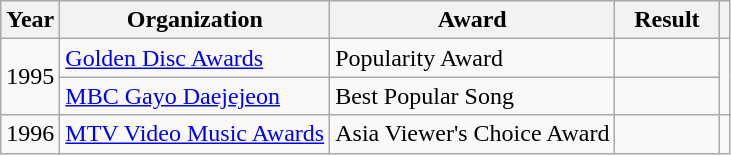<table class="wikitable plainrowheaders">
<tr>
<th scope="col">Year</th>
<th scope="col">Organization</th>
<th scope="col">Award</th>
<th scope="col" width="62">Result</th>
<th class="unsortable"></th>
</tr>
<tr>
<td rowspan="2">1995</td>
<td><a href='#'>Golden Disc Awards</a></td>
<td>Popularity Award</td>
<td></td>
<td rowspan="2" align="center"></td>
</tr>
<tr>
<td><a href='#'>MBC Gayo Daejejeon</a></td>
<td>Best Popular Song</td>
<td></td>
</tr>
<tr>
<td>1996</td>
<td><a href='#'>MTV Video Music Awards</a></td>
<td>Asia Viewer's Choice Award</td>
<td></td>
<td align="center"></td>
</tr>
</table>
